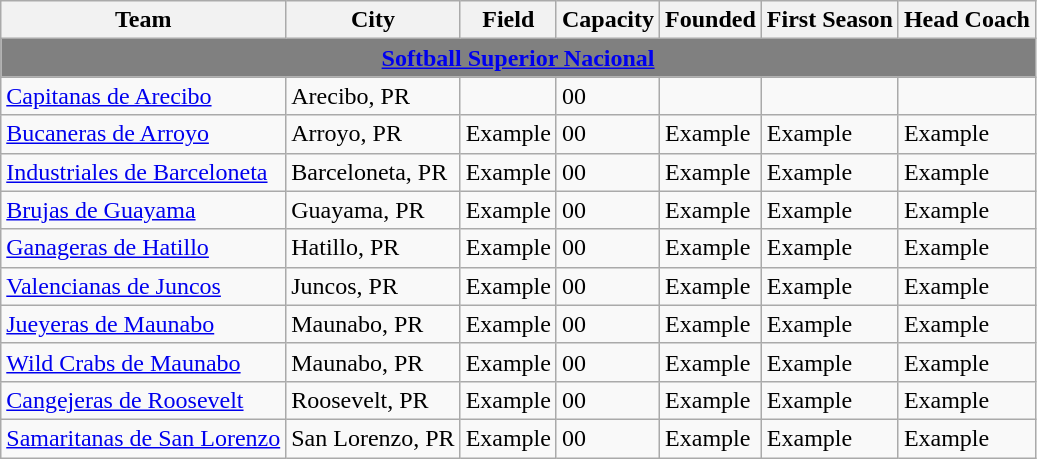<table class="wikitable sortable">
<tr>
<th>Team</th>
<th>City</th>
<th>Field</th>
<th>Capacity</th>
<th>Founded</th>
<th>First Season</th>
<th>Head Coach</th>
</tr>
<tr>
<th style="background:grey;" colspan="7"><a href='#'><span>Softball Superior Nacional</span></a></th>
</tr>
<tr>
<td><a href='#'>Capitanas de Arecibo</a></td>
<td>Arecibo, PR</td>
<td></td>
<td>00</td>
<td></td>
<td></td>
<td></td>
</tr>
<tr>
<td><a href='#'>Bucaneras de Arroyo</a></td>
<td>Arroyo, PR</td>
<td>Example</td>
<td>00</td>
<td>Example</td>
<td>Example</td>
<td>Example</td>
</tr>
<tr>
<td><a href='#'>Industriales de Barceloneta</a></td>
<td>Barceloneta, PR</td>
<td>Example</td>
<td>00</td>
<td>Example</td>
<td>Example</td>
<td>Example</td>
</tr>
<tr>
<td><a href='#'>Brujas de Guayama</a></td>
<td>Guayama, PR</td>
<td>Example</td>
<td>00</td>
<td>Example</td>
<td>Example</td>
<td>Example</td>
</tr>
<tr>
<td><a href='#'>Ganageras de Hatillo</a></td>
<td>Hatillo, PR</td>
<td>Example</td>
<td>00</td>
<td>Example</td>
<td>Example</td>
<td>Example</td>
</tr>
<tr>
<td><a href='#'>Valencianas de Juncos</a></td>
<td>Juncos, PR</td>
<td>Example</td>
<td>00</td>
<td>Example</td>
<td>Example</td>
<td>Example</td>
</tr>
<tr>
<td><a href='#'>Jueyeras de Maunabo</a></td>
<td>Maunabo, PR</td>
<td>Example</td>
<td>00</td>
<td>Example</td>
<td>Example</td>
<td>Example</td>
</tr>
<tr>
<td><a href='#'>Wild Crabs de Maunabo</a></td>
<td>Maunabo, PR</td>
<td>Example</td>
<td>00</td>
<td>Example</td>
<td>Example</td>
<td>Example</td>
</tr>
<tr>
<td><a href='#'>Cangejeras de Roosevelt</a></td>
<td>Roosevelt, PR</td>
<td>Example</td>
<td>00</td>
<td>Example</td>
<td>Example</td>
<td>Example</td>
</tr>
<tr>
<td><a href='#'>Samaritanas de San Lorenzo</a></td>
<td>San Lorenzo, PR</td>
<td>Example</td>
<td>00</td>
<td>Example</td>
<td>Example</td>
<td>Example</td>
</tr>
</table>
